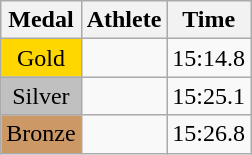<table class="wikitable">
<tr>
<th>Medal</th>
<th>Athlete</th>
<th>Time</th>
</tr>
<tr>
<td style="text-align:center;background-color:gold;">Gold</td>
<td></td>
<td>15:14.8</td>
</tr>
<tr>
<td style="text-align:center;background-color:silver;">Silver</td>
<td></td>
<td>15:25.1</td>
</tr>
<tr>
<td style="text-align:center;background-color:#cc9966;">Bronze</td>
<td></td>
<td>15:26.8</td>
</tr>
</table>
